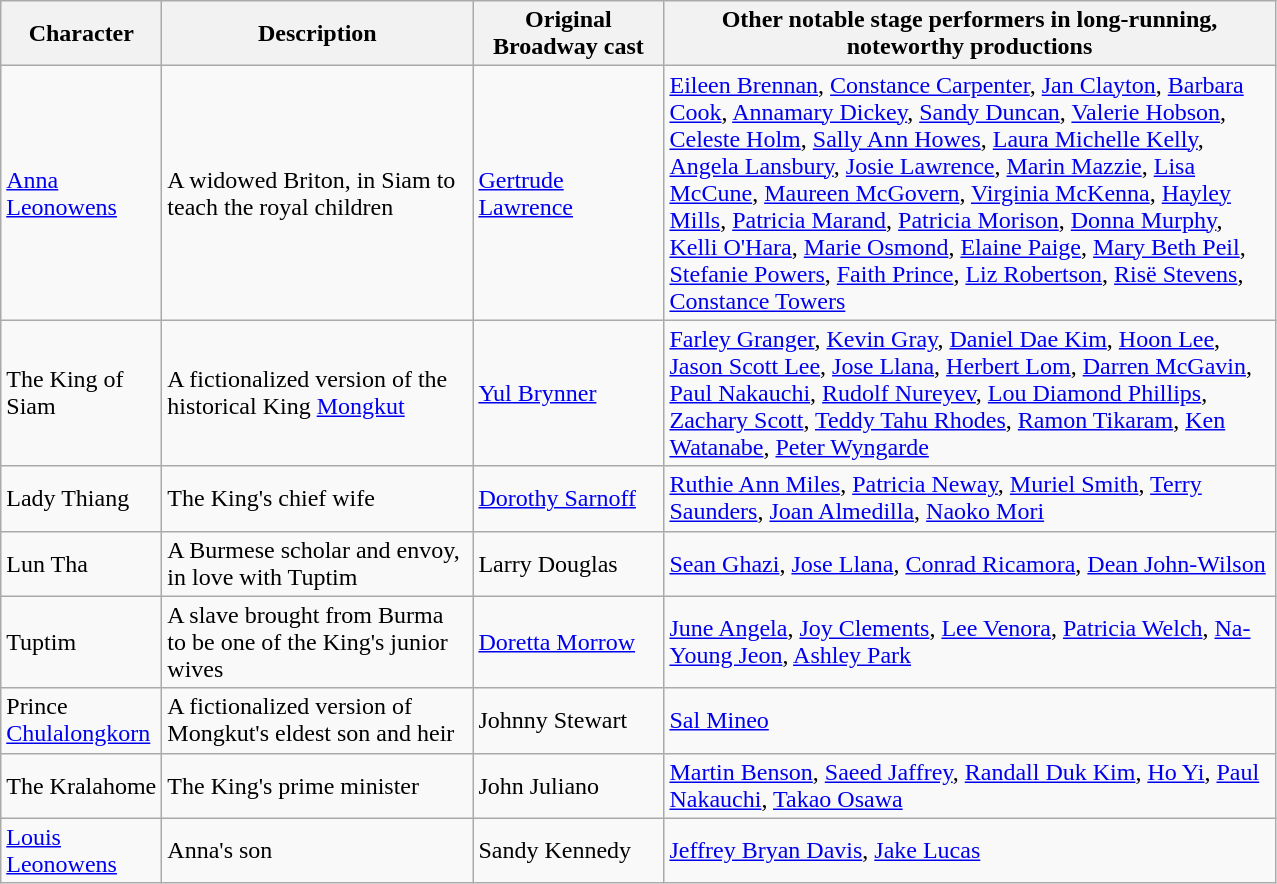<table class="wikitable">
<tr>
<th width="100">Character</th>
<th width="200">Description</th>
<th width="120">Original Broadway cast</th>
<th width="400">Other notable stage performers in long-running, noteworthy productions</th>
</tr>
<tr>
<td><a href='#'>Anna Leonowens</a></td>
<td>A widowed Briton, in Siam to teach the royal children</td>
<td><a href='#'>Gertrude Lawrence</a></td>
<td><a href='#'>Eileen Brennan</a>, <a href='#'>Constance Carpenter</a>, <a href='#'>Jan Clayton</a>, <a href='#'>Barbara Cook</a>, <a href='#'>Annamary Dickey</a>, <a href='#'>Sandy Duncan</a>, <a href='#'>Valerie Hobson</a>, <a href='#'>Celeste Holm</a>, <a href='#'>Sally Ann Howes</a>, <a href='#'>Laura Michelle Kelly</a>, <a href='#'>Angela Lansbury</a>, <a href='#'>Josie Lawrence</a>, <a href='#'>Marin Mazzie</a>, <a href='#'>Lisa McCune</a>, <a href='#'>Maureen McGovern</a>, <a href='#'>Virginia McKenna</a>, <a href='#'>Hayley Mills</a>, <a href='#'>Patricia Marand</a>, <a href='#'>Patricia Morison</a>, <a href='#'>Donna Murphy</a>, <a href='#'>Kelli O'Hara</a>, <a href='#'>Marie Osmond</a>, <a href='#'>Elaine Paige</a>, <a href='#'>Mary Beth Peil</a>, <a href='#'>Stefanie Powers</a>, <a href='#'>Faith Prince</a>, <a href='#'>Liz Robertson</a>, <a href='#'>Risë Stevens</a>, <a href='#'>Constance Towers</a></td>
</tr>
<tr>
<td>The King of Siam</td>
<td>A fictionalized version of the historical King <a href='#'>Mongkut</a></td>
<td><a href='#'>Yul Brynner</a></td>
<td><a href='#'>Farley Granger</a>, <a href='#'>Kevin Gray</a>, <a href='#'>Daniel Dae Kim</a>, <a href='#'>Hoon Lee</a>, <a href='#'>Jason Scott Lee</a>, <a href='#'>Jose Llana</a>, <a href='#'>Herbert Lom</a>, <a href='#'>Darren McGavin</a>, <a href='#'>Paul Nakauchi</a>, <a href='#'>Rudolf Nureyev</a>, <a href='#'>Lou Diamond Phillips</a>, <a href='#'>Zachary Scott</a>, <a href='#'>Teddy Tahu Rhodes</a>, <a href='#'>Ramon Tikaram</a>, <a href='#'>Ken Watanabe</a>, <a href='#'>Peter Wyngarde</a></td>
</tr>
<tr>
<td>Lady Thiang</td>
<td>The King's chief wife</td>
<td><a href='#'>Dorothy Sarnoff</a></td>
<td><a href='#'>Ruthie Ann Miles</a>, <a href='#'>Patricia Neway</a>, <a href='#'>Muriel Smith</a>, <a href='#'>Terry Saunders</a>, <a href='#'>Joan Almedilla</a>, <a href='#'>Naoko Mori</a></td>
</tr>
<tr>
<td>Lun Tha</td>
<td>A Burmese scholar and envoy, in love with Tuptim</td>
<td>Larry Douglas</td>
<td><a href='#'>Sean Ghazi</a>, <a href='#'>Jose Llana</a>, <a href='#'>Conrad Ricamora</a>, <a href='#'>Dean John-Wilson</a></td>
</tr>
<tr>
<td>Tuptim</td>
<td>A slave brought from Burma to be one of the King's junior wives</td>
<td><a href='#'>Doretta Morrow</a></td>
<td><a href='#'>June Angela</a>, <a href='#'>Joy Clements</a>, <a href='#'>Lee Venora</a>, <a href='#'>Patricia Welch</a>, <a href='#'>Na-Young Jeon</a>, <a href='#'>Ashley Park</a></td>
</tr>
<tr>
<td>Prince <a href='#'>Chulalongkorn</a></td>
<td>A fictionalized version of Mongkut's eldest son and heir</td>
<td>Johnny Stewart</td>
<td><a href='#'>Sal Mineo</a></td>
</tr>
<tr>
<td>The Kralahome</td>
<td>The King's prime minister</td>
<td>John Juliano</td>
<td><a href='#'>Martin Benson</a>, <a href='#'>Saeed Jaffrey</a>, <a href='#'>Randall Duk Kim</a>, <a href='#'>Ho Yi</a>, <a href='#'>Paul Nakauchi</a>, <a href='#'>Takao Osawa</a></td>
</tr>
<tr>
<td><a href='#'>Louis Leonowens</a></td>
<td>Anna's son</td>
<td>Sandy Kennedy</td>
<td><a href='#'>Jeffrey Bryan Davis</a>, <a href='#'>Jake Lucas</a></td>
</tr>
</table>
